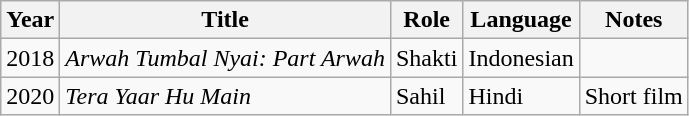<table class="wikitable sortable">
<tr>
<th>Year</th>
<th>Title</th>
<th>Role</th>
<th>Language</th>
<th>Notes</th>
</tr>
<tr 2006||Alag||Unnamed||Hindi||film>
<td>2018</td>
<td><em>Arwah Tumbal Nyai: Part Arwah</em></td>
<td>Shakti</td>
<td>Indonesian</td>
<td></td>
</tr>
<tr>
<td>2020</td>
<td><em>Tera Yaar Hu Main</em></td>
<td>Sahil</td>
<td>Hindi</td>
<td>Short film</td>
</tr>
</table>
